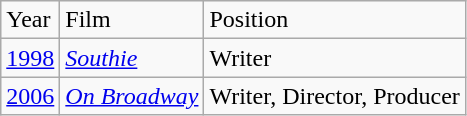<table class="wikitable">
<tr>
<td>Year</td>
<td>Film</td>
<td>Position</td>
</tr>
<tr>
<td><a href='#'>1998</a></td>
<td><em><a href='#'>Southie</a></em></td>
<td>Writer</td>
</tr>
<tr>
<td><a href='#'>2006</a></td>
<td><em><a href='#'>On Broadway</a></em></td>
<td>Writer, Director, Producer</td>
</tr>
</table>
